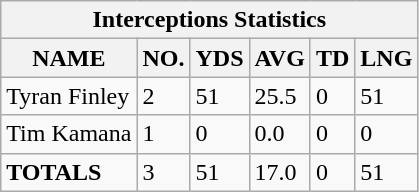<table class="wikitable sortable collapsible collapsed">
<tr>
<th colspan="16">Interceptions Statistics</th>
</tr>
<tr>
<th>NAME</th>
<th>NO.</th>
<th>YDS</th>
<th>AVG</th>
<th>TD</th>
<th>LNG</th>
</tr>
<tr>
<td>Tyran Finley</td>
<td>2</td>
<td>51</td>
<td>25.5</td>
<td>0</td>
<td>51</td>
</tr>
<tr>
<td>Tim Kamana</td>
<td>1</td>
<td>0</td>
<td>0.0</td>
<td>0</td>
<td>0</td>
</tr>
<tr>
<td><strong>TOTALS</strong></td>
<td>3</td>
<td>51</td>
<td>17.0</td>
<td>0</td>
<td>51</td>
</tr>
</table>
